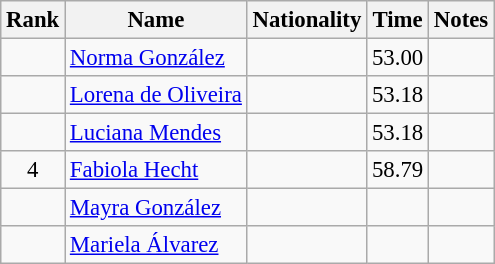<table class="wikitable sortable" style="text-align:center;font-size:95%">
<tr>
<th>Rank</th>
<th>Name</th>
<th>Nationality</th>
<th>Time</th>
<th>Notes</th>
</tr>
<tr>
<td></td>
<td align=left><a href='#'>Norma González</a></td>
<td align=left></td>
<td>53.00</td>
<td></td>
</tr>
<tr>
<td></td>
<td align=left><a href='#'>Lorena de Oliveira</a></td>
<td align=left></td>
<td>53.18</td>
<td></td>
</tr>
<tr>
<td></td>
<td align=left><a href='#'>Luciana Mendes</a></td>
<td align=left></td>
<td>53.18</td>
<td></td>
</tr>
<tr>
<td>4</td>
<td align=left><a href='#'>Fabiola Hecht</a></td>
<td align=left></td>
<td>58.79</td>
<td></td>
</tr>
<tr>
<td></td>
<td align=left><a href='#'>Mayra González</a></td>
<td align=left></td>
<td></td>
<td></td>
</tr>
<tr>
<td></td>
<td align=left><a href='#'>Mariela Álvarez</a></td>
<td align=left></td>
<td></td>
<td></td>
</tr>
</table>
